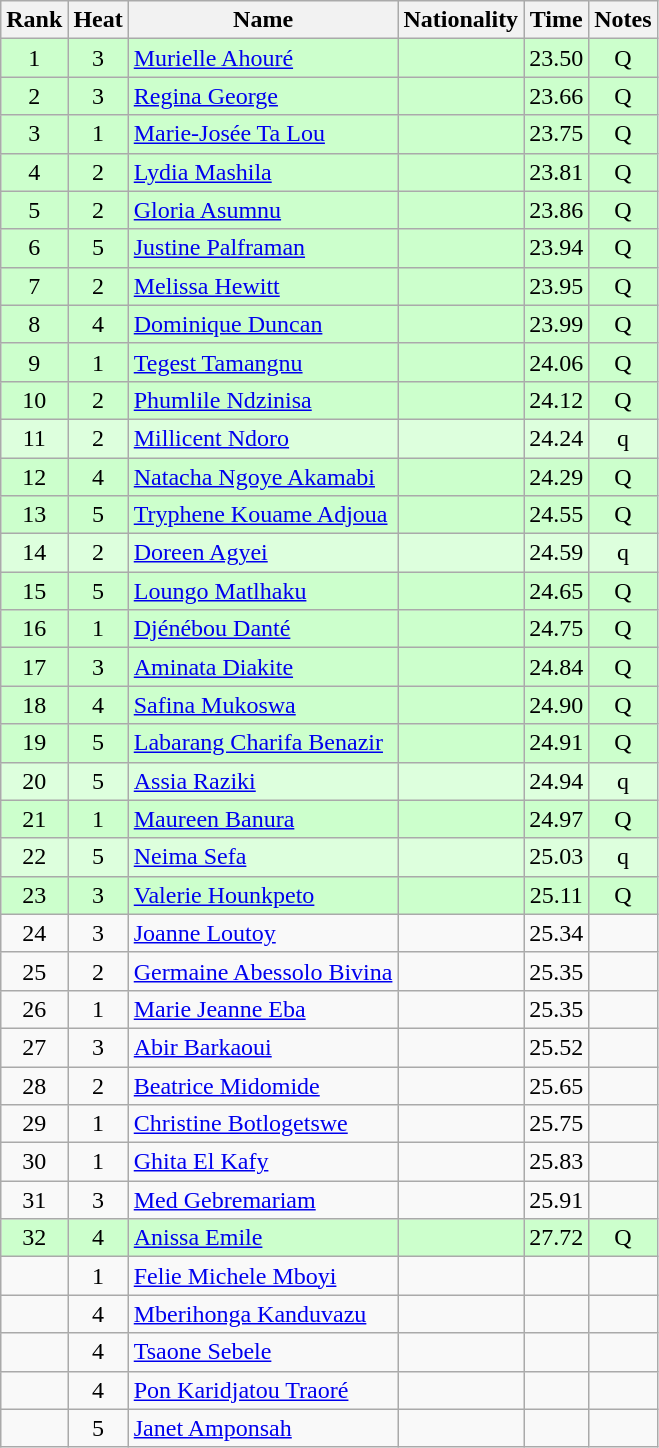<table class="wikitable sortable" style="text-align:center">
<tr>
<th>Rank</th>
<th>Heat</th>
<th>Name</th>
<th>Nationality</th>
<th>Time</th>
<th>Notes</th>
</tr>
<tr bgcolor=ccffcc>
<td>1</td>
<td>3</td>
<td align=left><a href='#'>Murielle Ahouré</a></td>
<td align=left></td>
<td>23.50</td>
<td>Q</td>
</tr>
<tr bgcolor=ccffcc>
<td>2</td>
<td>3</td>
<td align=left><a href='#'>Regina George</a></td>
<td align=left></td>
<td>23.66</td>
<td>Q</td>
</tr>
<tr bgcolor=ccffcc>
<td>3</td>
<td>1</td>
<td align=left><a href='#'>Marie-Josée Ta Lou</a></td>
<td align=left></td>
<td>23.75</td>
<td>Q</td>
</tr>
<tr bgcolor=ccffcc>
<td>4</td>
<td>2</td>
<td align=left><a href='#'>Lydia Mashila</a></td>
<td align=left></td>
<td>23.81</td>
<td>Q</td>
</tr>
<tr bgcolor=ccffcc>
<td>5</td>
<td>2</td>
<td align=left><a href='#'>Gloria Asumnu</a></td>
<td align=left></td>
<td>23.86</td>
<td>Q</td>
</tr>
<tr bgcolor=ccffcc>
<td>6</td>
<td>5</td>
<td align=left><a href='#'>Justine Palframan</a></td>
<td align=left></td>
<td>23.94</td>
<td>Q</td>
</tr>
<tr bgcolor=ccffcc>
<td>7</td>
<td>2</td>
<td align=left><a href='#'>Melissa Hewitt</a></td>
<td align=left></td>
<td>23.95</td>
<td>Q</td>
</tr>
<tr bgcolor=ccffcc>
<td>8</td>
<td>4</td>
<td align=left><a href='#'>Dominique Duncan</a></td>
<td align=left></td>
<td>23.99</td>
<td>Q</td>
</tr>
<tr bgcolor=ccffcc>
<td>9</td>
<td>1</td>
<td align=left><a href='#'>Tegest Tamangnu</a></td>
<td align=left></td>
<td>24.06</td>
<td>Q</td>
</tr>
<tr bgcolor=ccffcc>
<td>10</td>
<td>2</td>
<td align=left><a href='#'>Phumlile Ndzinisa</a></td>
<td align=left></td>
<td>24.12</td>
<td>Q</td>
</tr>
<tr bgcolor=ddffdd>
<td>11</td>
<td>2</td>
<td align=left><a href='#'>Millicent Ndoro</a></td>
<td align=left></td>
<td>24.24</td>
<td>q</td>
</tr>
<tr bgcolor=ccffcc>
<td>12</td>
<td>4</td>
<td align=left><a href='#'>Natacha Ngoye Akamabi</a></td>
<td align=left></td>
<td>24.29</td>
<td>Q</td>
</tr>
<tr bgcolor=ccffcc>
<td>13</td>
<td>5</td>
<td align=left><a href='#'>Tryphene Kouame Adjoua</a></td>
<td align=left></td>
<td>24.55</td>
<td>Q</td>
</tr>
<tr bgcolor=ddffdd>
<td>14</td>
<td>2</td>
<td align=left><a href='#'>Doreen Agyei</a></td>
<td align=left></td>
<td>24.59</td>
<td>q</td>
</tr>
<tr bgcolor=ccffcc>
<td>15</td>
<td>5</td>
<td align=left><a href='#'>Loungo Matlhaku</a></td>
<td align=left></td>
<td>24.65</td>
<td>Q</td>
</tr>
<tr bgcolor=ccffcc>
<td>16</td>
<td>1</td>
<td align=left><a href='#'>Djénébou Danté</a></td>
<td align=left></td>
<td>24.75</td>
<td>Q</td>
</tr>
<tr bgcolor=ccffcc>
<td>17</td>
<td>3</td>
<td align=left><a href='#'>Aminata Diakite</a></td>
<td align=left></td>
<td>24.84</td>
<td>Q</td>
</tr>
<tr bgcolor=ccffcc>
<td>18</td>
<td>4</td>
<td align=left><a href='#'>Safina Mukoswa</a></td>
<td align=left></td>
<td>24.90</td>
<td>Q</td>
</tr>
<tr bgcolor=ccffcc>
<td>19</td>
<td>5</td>
<td align=left><a href='#'>Labarang Charifa Benazir</a></td>
<td align=left></td>
<td>24.91</td>
<td>Q</td>
</tr>
<tr bgcolor=ddffdd>
<td>20</td>
<td>5</td>
<td align=left><a href='#'>Assia Raziki</a></td>
<td align=left></td>
<td>24.94</td>
<td>q</td>
</tr>
<tr bgcolor=ccffcc>
<td>21</td>
<td>1</td>
<td align=left><a href='#'>Maureen Banura</a></td>
<td align=left></td>
<td>24.97</td>
<td>Q</td>
</tr>
<tr bgcolor=ddffdd>
<td>22</td>
<td>5</td>
<td align=left><a href='#'>Neima Sefa</a></td>
<td align=left></td>
<td>25.03</td>
<td>q</td>
</tr>
<tr bgcolor=ccffcc>
<td>23</td>
<td>3</td>
<td align=left><a href='#'>Valerie Hounkpeto</a></td>
<td align=left></td>
<td>25.11</td>
<td>Q</td>
</tr>
<tr>
<td>24</td>
<td>3</td>
<td align=left><a href='#'>Joanne Loutoy</a></td>
<td align=left></td>
<td>25.34</td>
<td></td>
</tr>
<tr>
<td>25</td>
<td>2</td>
<td align=left><a href='#'>Germaine Abessolo Bivina</a></td>
<td align=left></td>
<td>25.35</td>
<td></td>
</tr>
<tr>
<td>26</td>
<td>1</td>
<td align=left><a href='#'>Marie Jeanne Eba</a></td>
<td align=left></td>
<td>25.35</td>
<td></td>
</tr>
<tr>
<td>27</td>
<td>3</td>
<td align=left><a href='#'>Abir Barkaoui</a></td>
<td align=left></td>
<td>25.52</td>
<td></td>
</tr>
<tr>
<td>28</td>
<td>2</td>
<td align=left><a href='#'>Beatrice Midomide</a></td>
<td align=left></td>
<td>25.65</td>
<td></td>
</tr>
<tr>
<td>29</td>
<td>1</td>
<td align=left><a href='#'>Christine Botlogetswe</a></td>
<td align=left></td>
<td>25.75</td>
<td></td>
</tr>
<tr>
<td>30</td>
<td>1</td>
<td align=left><a href='#'>Ghita El Kafy</a></td>
<td align=left></td>
<td>25.83</td>
<td></td>
</tr>
<tr>
<td>31</td>
<td>3</td>
<td align=left><a href='#'>Med Gebremariam</a></td>
<td align=left></td>
<td>25.91</td>
<td></td>
</tr>
<tr bgcolor=ccffcc>
<td>32</td>
<td>4</td>
<td align=left><a href='#'>Anissa Emile</a></td>
<td align=left></td>
<td>27.72</td>
<td>Q</td>
</tr>
<tr>
<td></td>
<td>1</td>
<td align=left><a href='#'>Felie Michele Mboyi</a></td>
<td align=left></td>
<td></td>
<td></td>
</tr>
<tr>
<td></td>
<td>4</td>
<td align=left><a href='#'>Mberihonga Kanduvazu</a></td>
<td align=left></td>
<td></td>
<td></td>
</tr>
<tr>
<td></td>
<td>4</td>
<td align=left><a href='#'>Tsaone Sebele</a></td>
<td align=left></td>
<td></td>
<td></td>
</tr>
<tr>
<td></td>
<td>4</td>
<td align=left><a href='#'>Pon Karidjatou Traoré</a></td>
<td align=left></td>
<td></td>
<td></td>
</tr>
<tr>
<td></td>
<td>5</td>
<td align=left><a href='#'>Janet Amponsah</a></td>
<td align=left></td>
<td></td>
<td></td>
</tr>
</table>
